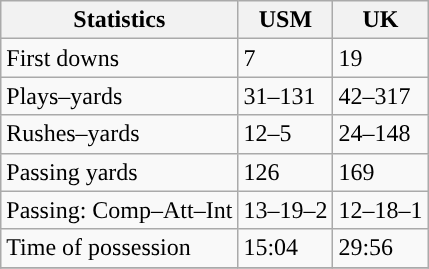<table class="wikitable" style="float: left;">
<tr>
<th>Statistics</th>
<th>USM</th>
<th>UK</th>
</tr>
<tr>
<td>First downs</td>
<td>7</td>
<td>19</td>
</tr>
<tr>
<td>Plays–yards</td>
<td>31–131</td>
<td>42–317</td>
</tr>
<tr>
<td>Rushes–yards</td>
<td>12–5</td>
<td>24–148</td>
</tr>
<tr>
<td>Passing yards</td>
<td>126</td>
<td>169</td>
</tr>
<tr>
<td>Passing: Comp–Att–Int</td>
<td>13–19–2</td>
<td>12–18–1</td>
</tr>
<tr>
<td>Time of possession</td>
<td>15:04</td>
<td>29:56</td>
</tr>
<tr>
</tr>
</table>
